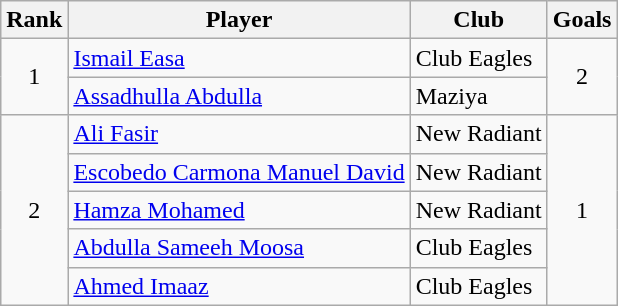<table class="wikitable" style="text-align:center">
<tr>
<th>Rank</th>
<th>Player</th>
<th>Club</th>
<th>Goals</th>
</tr>
<tr>
<td rowspan="2">1</td>
<td align="left"> <a href='#'>Ismail Easa</a></td>
<td align="left">Club Eagles</td>
<td rowspan="2">2</td>
</tr>
<tr>
<td align="left"> <a href='#'>Assadhulla Abdulla</a></td>
<td align="left">Maziya</td>
</tr>
<tr>
<td rowspan="6">2</td>
<td align="left"> <a href='#'>Ali Fasir</a></td>
<td align="left">New Radiant</td>
<td rowspan="5">1</td>
</tr>
<tr>
<td align="left"> <a href='#'>Escobedo Carmona Manuel David</a></td>
<td align="left">New Radiant</td>
</tr>
<tr>
<td align="left"> <a href='#'>Hamza Mohamed</a></td>
<td align="left">New Radiant</td>
</tr>
<tr>
<td align="left"> <a href='#'>Abdulla Sameeh Moosa</a></td>
<td align="left">Club Eagles</td>
</tr>
<tr>
<td align="left"> <a href='#'>Ahmed Imaaz</a></td>
<td align="left">Club Eagles</td>
</tr>
</table>
